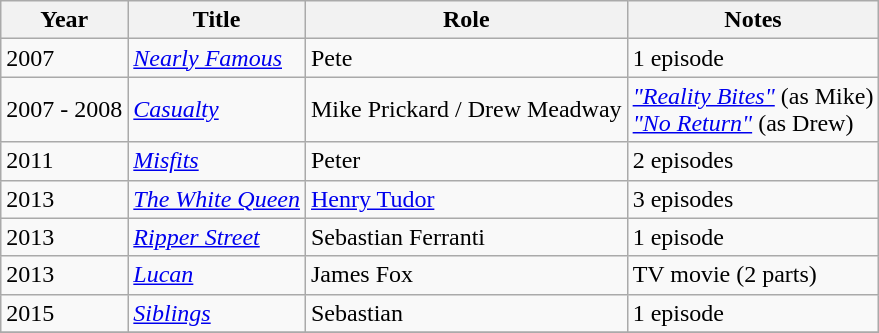<table class="wikitable sortable">
<tr>
<th>Year</th>
<th>Title</th>
<th>Role</th>
<th>Notes</th>
</tr>
<tr>
<td>2007</td>
<td><em><a href='#'>Nearly Famous</a></em></td>
<td>Pete</td>
<td>1 episode</td>
</tr>
<tr>
<td>2007 - 2008</td>
<td><em><a href='#'>Casualty</a></em></td>
<td>Mike Prickard / Drew Meadway</td>
<td><em><a href='#'>"Reality Bites"</a></em> (as Mike)<br><em><a href='#'>"No Return"</a></em> (as Drew)</td>
</tr>
<tr>
<td>2011</td>
<td><em><a href='#'>Misfits</a></em></td>
<td>Peter</td>
<td>2 episodes</td>
</tr>
<tr>
<td>2013</td>
<td><em><a href='#'>The White Queen</a></em></td>
<td><a href='#'>Henry Tudor</a></td>
<td>3 episodes</td>
</tr>
<tr>
<td>2013</td>
<td><em><a href='#'>Ripper Street</a></em></td>
<td>Sebastian Ferranti</td>
<td>1 episode</td>
</tr>
<tr>
<td>2013</td>
<td><em><a href='#'>Lucan</a></em></td>
<td>James Fox</td>
<td>TV movie (2 parts)</td>
</tr>
<tr>
<td>2015</td>
<td><em><a href='#'>Siblings</a></em></td>
<td>Sebastian</td>
<td>1 episode</td>
</tr>
<tr>
</tr>
</table>
